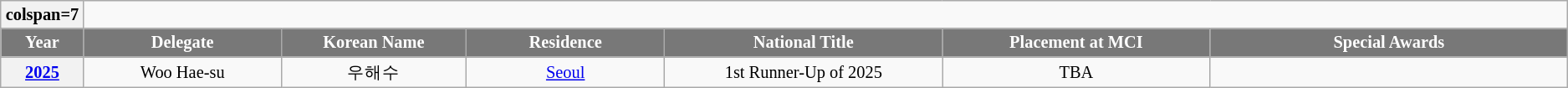<table class="wikitable sortable" style="font-size: 85%; text-align:center">
<tr>
<th>colspan=7 </th>
</tr>
<tr>
<th width="60" style="background-color:#787878;color:#FFFFFF;">Year</th>
<th width="160" style="background-color:#787878;color:#FFFFFF;">Delegate</th>
<th width="150" style="background-color:#787878;color:#FFFFFF;">Korean Name</th>
<th width="160" style="background-color:#787878;color:#FFFFFF;">Residence</th>
<th width="230" style="background-color:#787878;color:#FFFFFF;">National Title</th>
<th width="220" style="background-color:#787878;color:#FFFFFF;">Placement at MCI</th>
<th width="300" style="background-color:#787878;color:#FFFFFF;">Special Awards</th>
</tr>
<tr>
<th><a href='#'>2025</a></th>
<td>Woo Hae-su</td>
<td>우해수</td>
<td><a href='#'>Seoul</a></td>
<td>1st Runner-Up of 2025</td>
<td>TBA</td>
</tr>
</table>
